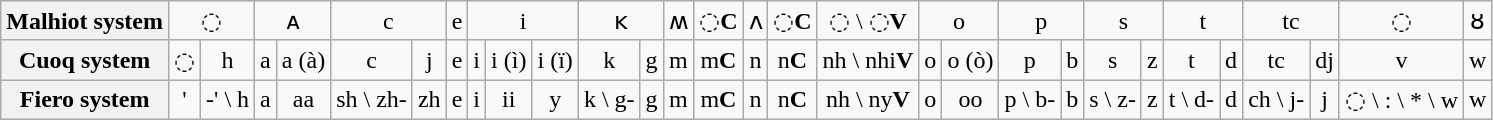<table class="wikitable">
<tr>
<th>Malhiot system</th>
<td align="center"  colspan=2>◌</td>
<td align="center"  colspan=2>ᴀ</td>
<td align="center"  colspan=2>c</td>
<td align="center">e</td>
<td align="center"  colspan=3>i</td>
<td align="center"  colspan=2>ᴋ</td>
<td align="center">ʍ</td>
<td align="center">◌<strong>C</strong></td>
<td align="center">ʌ</td>
<td align="center">◌<strong>C</strong></td>
<td align="center">◌ \ ◌<strong>V</strong></td>
<td align="center"  colspan=2>o</td>
<td align="center"  colspan=2>p</td>
<td align="center"  colspan=2>s</td>
<td align="center"  colspan=2>t</td>
<td align="center"  colspan=2>tc</td>
<td align="center">◌</td>
<td align="center">ȣ</td>
</tr>
<tr>
<th>Cuoq system</th>
<td align="center">◌</td>
<td align="center">h</td>
<td align="center">a</td>
<td align="center">a (à)</td>
<td align="center">c</td>
<td align="center">j</td>
<td align="center">e</td>
<td align="center">i</td>
<td align="center">i (ì)</td>
<td align="center">i (ï)</td>
<td align="center">k</td>
<td align="center">g</td>
<td align="center">m</td>
<td align="center">m<strong>C</strong></td>
<td align="center">n</td>
<td align="center">n<strong>C</strong></td>
<td align="center">nh \ nhi<strong>V</strong></td>
<td align="center">o</td>
<td align="center">o (ò)</td>
<td align="center">p</td>
<td align="center">b</td>
<td align="center">s</td>
<td align="center">z</td>
<td align="center">t</td>
<td align="center">d</td>
<td align="center">tc</td>
<td align="center">dj</td>
<td align="center">v</td>
<td align="center">w</td>
</tr>
<tr>
<th>Fiero system</th>
<td align="center">'</td>
<td align="center">-' \ h</td>
<td align="center">a</td>
<td align="center">aa</td>
<td align="center">sh \ zh-</td>
<td align="center">zh</td>
<td align="center">e</td>
<td align="center">i</td>
<td align="center">ii</td>
<td align="center">y</td>
<td align="center">k \ g-</td>
<td align="center">g</td>
<td align="center">m</td>
<td align="center">m<strong>C</strong></td>
<td align="center">n</td>
<td align="center">n<strong>C</strong></td>
<td align="center">nh \ ny<strong>V</strong></td>
<td align="center">o</td>
<td align="center">oo</td>
<td align="center">p \ b-</td>
<td align="center">b</td>
<td align="center">s \ z-</td>
<td align="center">z</td>
<td align="center">t \ d-</td>
<td align="center">d</td>
<td align="center">ch \ j-</td>
<td align="center">j</td>
<td align="center">◌ \ : \ * \ w </td>
<td align="center">w</td>
</tr>
</table>
